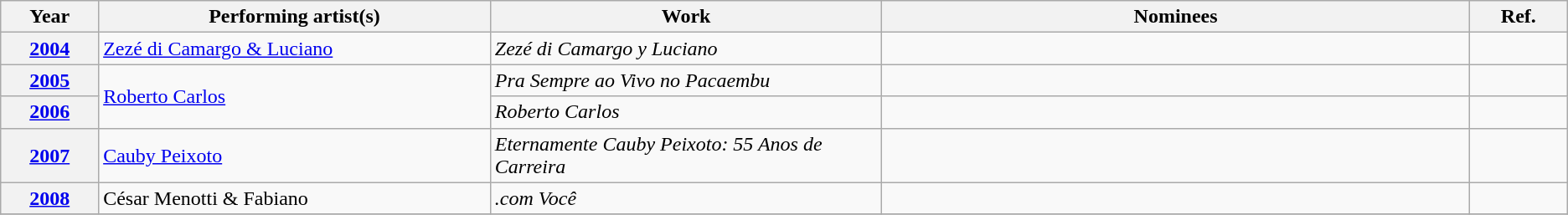<table class="wikitable plainrowheaders sortable">
<tr>
<th scope="col" width="5%">Year</th>
<th scope="col" width="20%">Performing artist(s)</th>
<th scope="col" width="20%">Work</th>
<th scope="col" class="unsortable" width="30%">Nominees</th>
<th scope="col" class="unsortable" width="5%">Ref.</th>
</tr>
<tr>
<th style="text-align:center;"><a href='#'>2004</a></th>
<td><a href='#'>Zezé di Camargo & Luciano</a></td>
<td><em>Zezé di Camargo y Luciano</em></td>
<td></td>
<td style="text-align:center;"></td>
</tr>
<tr>
<th style="text-align:center;"><a href='#'>2005</a></th>
<td rowspan="2"><a href='#'>Roberto Carlos</a></td>
<td><em>Pra Sempre ao Vivo no Pacaembu</em></td>
<td></td>
<td style="text-align:center;"></td>
</tr>
<tr>
<th style="text-align:center;"><a href='#'>2006</a></th>
<td><em>Roberto Carlos</em></td>
<td></td>
<td style="text-align:center;"></td>
</tr>
<tr>
<th style="text-align:center;"><a href='#'>2007</a></th>
<td><a href='#'>Cauby Peixoto</a></td>
<td><em>Eternamente Cauby Peixoto: 55 Anos de Carreira</em></td>
<td></td>
<td style="text-align:center;"></td>
</tr>
<tr>
<th style="text-align:center;"><a href='#'>2008</a></th>
<td>César Menotti & Fabiano</td>
<td><em>.com Você</em></td>
<td></td>
<td style="text-align:center;"></td>
</tr>
<tr>
</tr>
</table>
